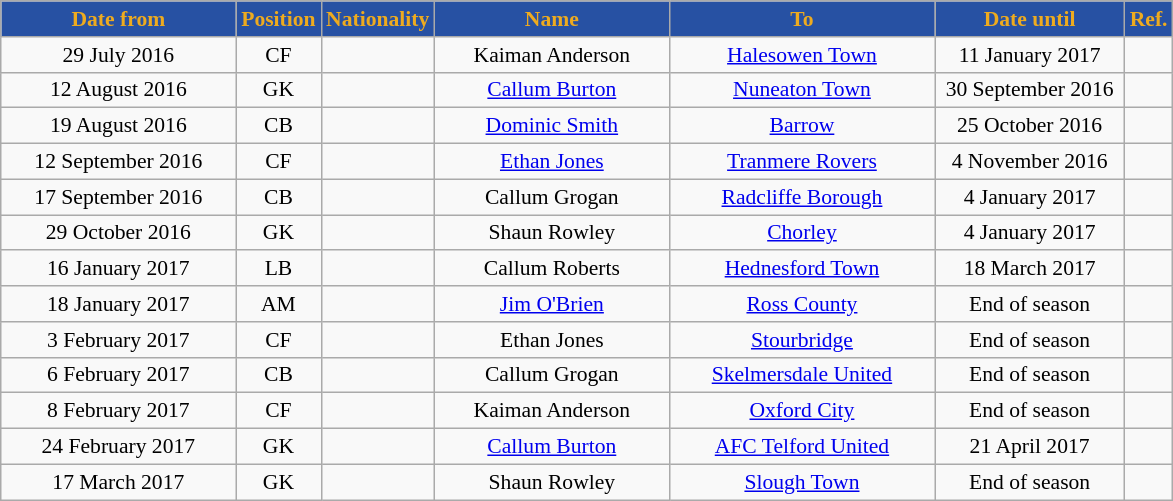<table class="wikitable"  style="text-align:center; font-size:90%; ">
<tr>
<th style="background:#2751A3; color:#EEAB1F; width:150px;">Date from</th>
<th style="background:#2751A3; color:#EEAB1F; width:50px;">Position</th>
<th style="background:#2751A3; color:#EEAB1F; width:50px;">Nationality</th>
<th style="background:#2751A3; color:#EEAB1F; width:150px;">Name</th>
<th style="background:#2751A3; color:#EEAB1F; width:170px;">To</th>
<th style="background:#2751A3; color:#EEAB1F; width:120px;">Date until</th>
<th style="background:#2751A3; color:#EEAB1F; width:25px;">Ref.</th>
</tr>
<tr>
<td>29 July 2016</td>
<td>CF</td>
<td></td>
<td>Kaiman Anderson</td>
<td><a href='#'>Halesowen Town</a></td>
<td>11 January 2017</td>
<td></td>
</tr>
<tr>
<td>12 August 2016</td>
<td>GK</td>
<td></td>
<td><a href='#'>Callum Burton</a></td>
<td><a href='#'>Nuneaton Town</a></td>
<td>30 September 2016</td>
<td></td>
</tr>
<tr>
<td>19 August 2016</td>
<td>CB</td>
<td></td>
<td><a href='#'>Dominic Smith</a></td>
<td><a href='#'>Barrow</a></td>
<td>25 October 2016</td>
<td></td>
</tr>
<tr>
<td>12 September 2016</td>
<td>CF</td>
<td></td>
<td><a href='#'>Ethan Jones</a></td>
<td><a href='#'>Tranmere Rovers</a></td>
<td>4 November 2016</td>
<td></td>
</tr>
<tr>
<td>17 September 2016</td>
<td>CB</td>
<td></td>
<td>Callum Grogan</td>
<td><a href='#'>Radcliffe Borough</a></td>
<td>4 January 2017</td>
<td></td>
</tr>
<tr>
<td>29 October 2016</td>
<td>GK</td>
<td></td>
<td>Shaun Rowley</td>
<td><a href='#'>Chorley</a></td>
<td>4 January 2017</td>
<td></td>
</tr>
<tr>
<td>16 January 2017</td>
<td>LB</td>
<td></td>
<td>Callum Roberts</td>
<td><a href='#'>Hednesford Town</a></td>
<td>18 March 2017</td>
<td></td>
</tr>
<tr>
<td>18 January 2017</td>
<td>AM</td>
<td></td>
<td><a href='#'>Jim O'Brien</a></td>
<td> <a href='#'>Ross County</a></td>
<td>End of season</td>
<td></td>
</tr>
<tr>
<td>3 February 2017</td>
<td>CF</td>
<td></td>
<td>Ethan Jones</td>
<td><a href='#'>Stourbridge</a></td>
<td>End of season</td>
<td></td>
</tr>
<tr>
<td>6 February 2017</td>
<td>CB</td>
<td></td>
<td>Callum Grogan</td>
<td><a href='#'>Skelmersdale United</a></td>
<td>End of season</td>
<td></td>
</tr>
<tr>
<td>8 February 2017</td>
<td>CF</td>
<td></td>
<td>Kaiman Anderson</td>
<td><a href='#'>Oxford City</a></td>
<td>End of season</td>
<td></td>
</tr>
<tr>
<td>24 February 2017</td>
<td>GK</td>
<td></td>
<td><a href='#'>Callum Burton</a></td>
<td><a href='#'>AFC Telford United</a></td>
<td>21 April 2017</td>
<td></td>
</tr>
<tr>
<td>17 March 2017</td>
<td>GK</td>
<td></td>
<td>Shaun Rowley</td>
<td><a href='#'>Slough Town</a></td>
<td>End of season</td>
<td></td>
</tr>
</table>
